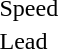<table>
<tr>
<td>Speed<br></td>
<td></td>
<td></td>
<td></td>
</tr>
<tr>
<td>Lead<br></td>
<td></td>
<td></td>
<td></td>
</tr>
</table>
